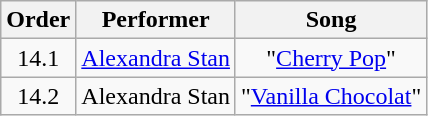<table class="wikitable" style="text-align:center">
<tr>
<th>Order</th>
<th>Performer</th>
<th>Song</th>
</tr>
<tr>
<td>14.1</td>
<td><a href='#'>Alexandra Stan</a></td>
<td>"<a href='#'>Cherry Pop</a>"</td>
</tr>
<tr>
<td>14.2</td>
<td>Alexandra Stan</td>
<td>"<a href='#'>Vanilla Chocolat</a>"</td>
</tr>
</table>
